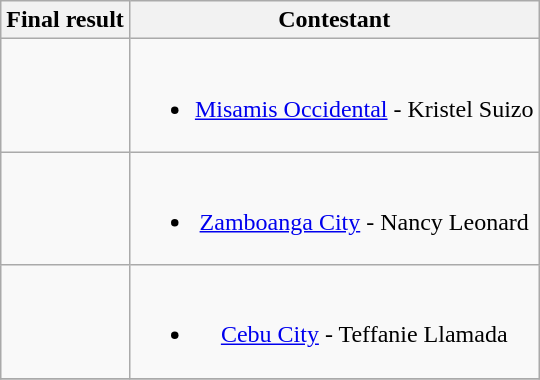<table class="wikitable" style="text-align:center;">
<tr>
<th>Final result</th>
<th>Contestant</th>
</tr>
<tr>
<td></td>
<td><br><ul><li><a href='#'>Misamis Occidental</a> - Kristel Suizo</li></ul></td>
</tr>
<tr>
<td></td>
<td><br><ul><li><a href='#'>Zamboanga City</a> - Nancy Leonard</li></ul></td>
</tr>
<tr>
<td></td>
<td><br><ul><li><a href='#'>Cebu City</a> - Teffanie Llamada</li></ul></td>
</tr>
<tr>
</tr>
</table>
